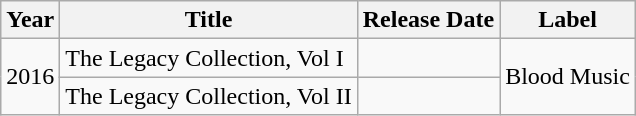<table class="wikitable">
<tr>
<th>Year</th>
<th>Title</th>
<th>Release Date</th>
<th>Label</th>
</tr>
<tr>
<td rowspan="2" align="center">2016</td>
<td>The Legacy Collection, Vol I</td>
<td></td>
<td rowspan="2">Blood Music</td>
</tr>
<tr>
<td>The Legacy Collection, Vol II</td>
<td></td>
</tr>
</table>
